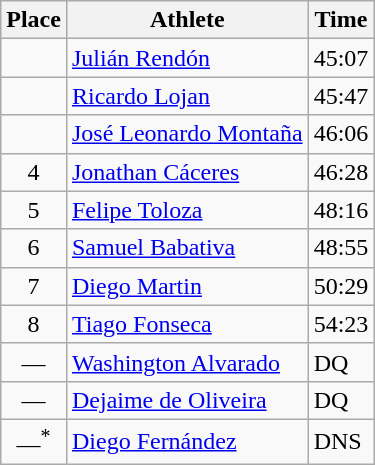<table class=wikitable>
<tr>
<th>Place</th>
<th>Athlete</th>
<th>Time</th>
</tr>
<tr>
<td align=center></td>
<td><a href='#'>Julián Rendón</a> </td>
<td>45:07</td>
</tr>
<tr>
<td align=center></td>
<td><a href='#'>Ricardo Lojan</a> </td>
<td>45:47</td>
</tr>
<tr>
<td align=center></td>
<td><a href='#'>José Leonardo Montaña</a> </td>
<td>46:06</td>
</tr>
<tr>
<td align=center>4</td>
<td><a href='#'>Jonathan Cáceres</a> </td>
<td>46:28</td>
</tr>
<tr>
<td align=center>5</td>
<td><a href='#'>Felipe Toloza</a> </td>
<td>48:16</td>
</tr>
<tr>
<td align=center>6</td>
<td><a href='#'>Samuel Babativa</a> </td>
<td>48:55</td>
</tr>
<tr>
<td align=center>7</td>
<td><a href='#'>Diego Martin</a> </td>
<td>50:29</td>
</tr>
<tr>
<td align=center>8</td>
<td><a href='#'>Tiago Fonseca</a> </td>
<td>54:23</td>
</tr>
<tr>
<td align=center>—</td>
<td><a href='#'>Washington Alvarado</a> </td>
<td>DQ</td>
</tr>
<tr>
<td align=center>—</td>
<td><a href='#'>Dejaime de Oliveira</a> </td>
<td>DQ</td>
</tr>
<tr>
<td align=center>—<sup>*</sup></td>
<td><a href='#'>Diego Fernández</a> </td>
<td>DNS</td>
</tr>
</table>
